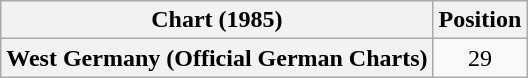<table class="wikitable plainrowheaders" style="text-align:center">
<tr>
<th scope="col">Chart (1985)</th>
<th scope="col">Position</th>
</tr>
<tr>
<th scope="row">West Germany (Official German Charts)</th>
<td>29</td>
</tr>
</table>
